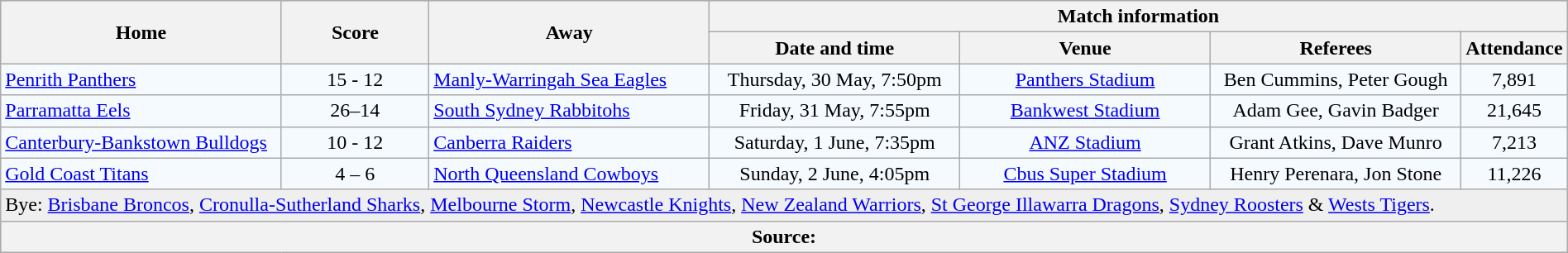<table class="wikitable" style="border-collapse:collapse; text-align:center; width:100%;">
<tr style="background:#c1d8ff;">
<th rowspan="2" style="width:19%;">Home</th>
<th rowspan="2" style="width:10%;">Score</th>
<th rowspan="2" style="width:19%;">Away</th>
<th colspan="6">Match information</th>
</tr>
<tr style="background:#efefef;">
<th width="17%">Date and time</th>
<th width="17%">Venue</th>
<th width="17%">Referees</th>
<th width="5%">Attendance</th>
</tr>
<tr style="text-align:center; background:#f5faff;">
<td align="left"> <a href='#'>Penrith Panthers</a></td>
<td>15 - 12</td>
<td align="left"> <a href='#'>Manly-Warringah Sea Eagles</a></td>
<td>Thursday, 30 May, 7:50pm</td>
<td><a href='#'>Panthers Stadium</a></td>
<td>Ben Cummins, Peter Gough</td>
<td>7,891</td>
</tr>
<tr style="text-align:center; background:#f5faff;">
<td align="left"> <a href='#'>Parramatta Eels</a></td>
<td>26–14</td>
<td align="left"> <a href='#'>South Sydney Rabbitohs</a></td>
<td>Friday, 31 May, 7:55pm</td>
<td><a href='#'>Bankwest Stadium</a></td>
<td>Adam Gee, Gavin Badger</td>
<td>21,645</td>
</tr>
<tr style="text-align:center; background:#f5faff;">
<td align="left"> <a href='#'>Canterbury-Bankstown Bulldogs</a></td>
<td>10 - 12</td>
<td align="left"> <a href='#'>Canberra Raiders</a></td>
<td>Saturday, 1 June, 7:35pm</td>
<td><a href='#'>ANZ Stadium</a></td>
<td>Grant Atkins, Dave Munro</td>
<td>7,213</td>
</tr>
<tr style="text-align:center; background:#f5faff;">
<td align="left"> <a href='#'>Gold Coast Titans</a></td>
<td>4 – 6</td>
<td align="left"> <a href='#'>North Queensland Cowboys</a></td>
<td>Sunday, 2 June, 4:05pm</td>
<td><a href='#'>Cbus Super Stadium</a></td>
<td>Henry Perenara, Jon Stone</td>
<td>11,226</td>
</tr>
<tr style="text-align:center; background:#efefef;">
<td colspan="7" align="left">Bye: <a href='#'>Brisbane Broncos</a>, <a href='#'>Cronulla-Sutherland Sharks</a>, <a href='#'>Melbourne Storm</a>, <a href='#'>Newcastle Knights</a>, <a href='#'>New Zealand Warriors</a>, <a href='#'>St George Illawarra Dragons</a>, <a href='#'>Sydney Roosters</a> & <a href='#'>Wests Tigers</a>.</td>
</tr>
<tr style="background:#c1d8ff;">
<th colspan="7">Source:</th>
</tr>
</table>
